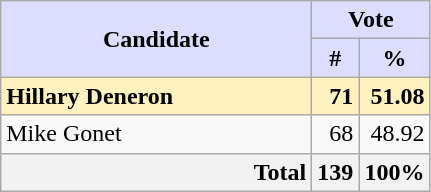<table class="wikitable">
<tr>
<th rowspan="2" width="200px" style="background:#ddf;">Candidate</th>
<th colspan="2" width="50px" style="background:#ddf;">Vote</th>
</tr>
<tr>
<th style="background:#ddf;">#</th>
<th style="background:#ddf;">%</th>
</tr>
<tr>
<td style="background:#fff2bf;"><strong>Hillary Deneron</strong></td>
<td style="text-align:right;background:#fff2bf;"><strong>71</strong></td>
<td style="text-align:right;background:#fff2bf;"><strong>51.08</strong></td>
</tr>
<tr>
<td>Mike Gonet</td>
<td style="text-align:right;">68</td>
<td style="text-align:right;">48.92</td>
</tr>
<tr>
<td style="text-align:right;background-color:#f2f2f2;"><strong>Total</strong></td>
<td style="text-align:right;background-color:#f2f2f2;"><strong>139</strong></td>
<td style="text-align:right;background-color:#f2f2f2;"><strong>100%</strong></td>
</tr>
</table>
